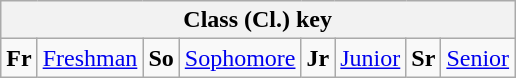<table class="wikitable">
<tr>
<th colspan=8>Class (Cl.) key</th>
</tr>
<tr>
<td><strong>Fr</strong></td>
<td><a href='#'>Freshman</a></td>
<td><strong>So</strong></td>
<td><a href='#'>Sophomore</a></td>
<td><strong>Jr</strong></td>
<td><a href='#'>Junior</a></td>
<td><strong>Sr</strong></td>
<td><a href='#'>Senior</a></td>
</tr>
</table>
